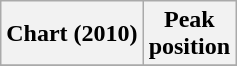<table class="wikitable plainrowheaders sortable">
<tr>
<th scope="col">Chart (2010)</th>
<th scope="col">Peak<br> position</th>
</tr>
<tr>
</tr>
</table>
